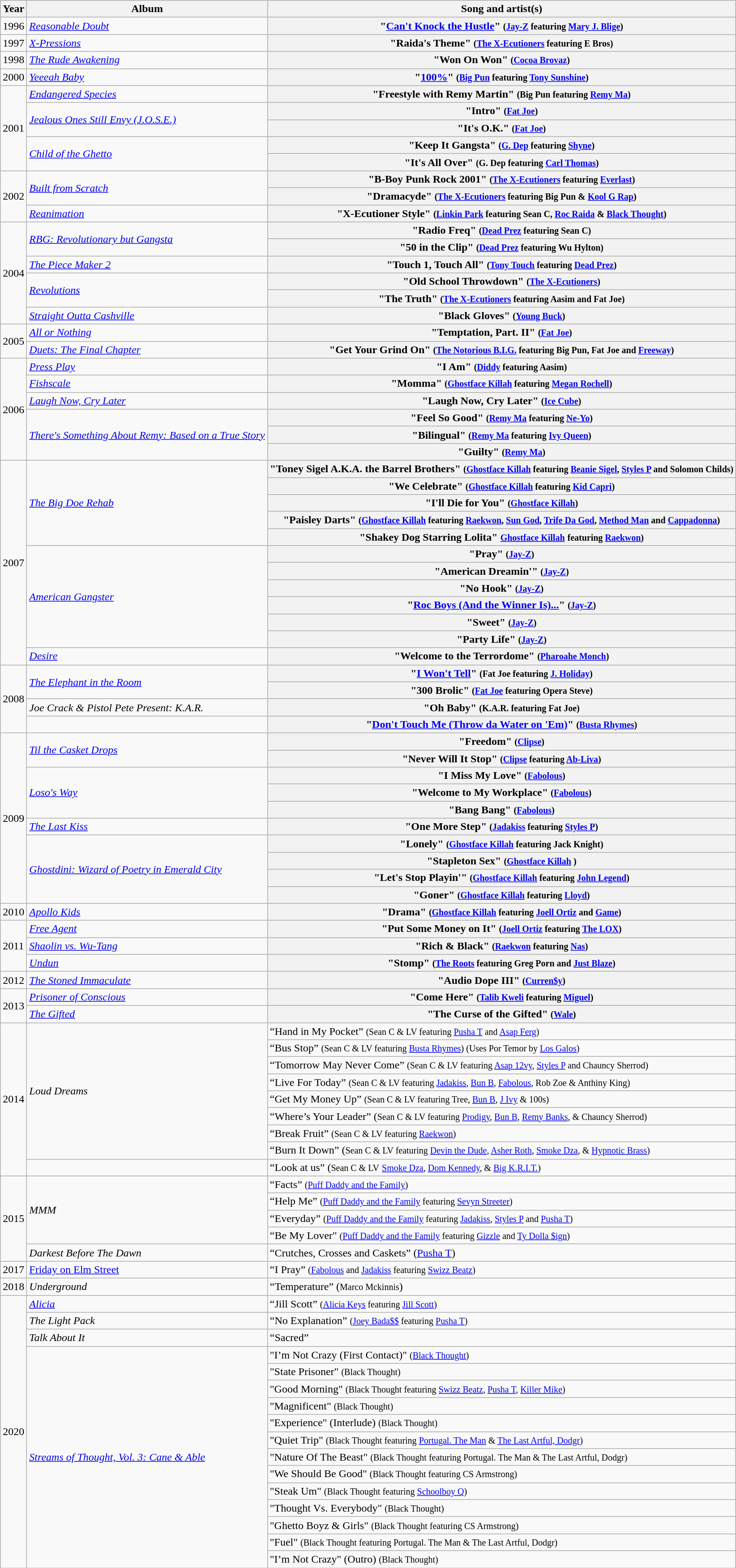<table class="wikitable plainrowheaders" border="1">
<tr>
<th>Year</th>
<th>Album</th>
<th>Song and artist(s)</th>
</tr>
<tr>
<td>1996</td>
<td><em><a href='#'>Reasonable Doubt</a></em></td>
<th scope=row>"<a href='#'>Can't Knock the Hustle</a>" <small>(<a href='#'>Jay-Z</a> featuring <a href='#'>Mary J. Blige</a>)</small></th>
</tr>
<tr>
<td>1997</td>
<td><em><a href='#'>X-Pressions</a></em></td>
<th scope=row>"Raida's Theme" <small>(<a href='#'>The X-Ecutioners</a> featuring E Bros)</small></th>
</tr>
<tr>
<td>1998</td>
<td><em><a href='#'>The Rude Awakening</a></em></td>
<th scope=row>"Won On Won" <small>(<a href='#'>Cocoa Brovaz</a>)</small></th>
</tr>
<tr>
<td>2000</td>
<td><em><a href='#'>Yeeeah Baby</a></em></td>
<th scope=row>"<a href='#'>100%</a>" <small>(<a href='#'>Big Pun</a> featuring <a href='#'>Tony Sunshine</a>)</small></th>
</tr>
<tr>
<td rowspan=5>2001</td>
<td><em><a href='#'>Endangered Species</a></em></td>
<th scope=row>"Freestyle with Remy Martin" <small>(Big Pun featuring <a href='#'>Remy Ma</a>)</small></th>
</tr>
<tr>
<td rowspan=2><em><a href='#'>Jealous Ones Still Envy (J.O.S.E.)</a></em></td>
<th scope=row>"Intro" <small>(<a href='#'>Fat Joe</a>)</small></th>
</tr>
<tr>
<th scope=row>"It's O.K." <small>(<a href='#'>Fat Joe</a>)</small></th>
</tr>
<tr>
<td rowspan=2><em><a href='#'>Child of the Ghetto</a></em></td>
<th scope=row>"Keep It Gangsta" <small>(<a href='#'>G. Dep</a> featuring <a href='#'>Shyne</a>)</small></th>
</tr>
<tr>
<th scope=row>"It's All Over" <small>(G. Dep featuring <a href='#'>Carl Thomas</a>)</small></th>
</tr>
<tr>
<td rowspan=3>2002</td>
<td rowspan=2><em><a href='#'>Built from Scratch</a></em></td>
<th scope=row>"B-Boy Punk Rock 2001" <small>(<a href='#'>The X-Ecutioners</a> featuring <a href='#'>Everlast</a>)</small></th>
</tr>
<tr>
<th scope=row>"Dramacyde" <small>(<a href='#'>The X-Ecutioners</a> featuring Big Pun & <a href='#'>Kool G Rap</a>)</small></th>
</tr>
<tr>
<td><em><a href='#'>Reanimation</a></em></td>
<th scope=row>"X-Ecutioner Style" <small>(<a href='#'>Linkin Park</a> featuring Sean C, <a href='#'>Roc Raida</a> & <a href='#'>Black Thought</a>)</small></th>
</tr>
<tr>
<td rowspan=6>2004</td>
<td rowspan=2><em><a href='#'>RBG: Revolutionary but Gangsta</a></em></td>
<th scope=row>"Radio Freq" <small>(<a href='#'>Dead Prez</a> featuring Sean C)</small></th>
</tr>
<tr>
<th scope=row>"50 in the Clip" <small>(<a href='#'>Dead Prez</a> featuring Wu Hylton)</small></th>
</tr>
<tr>
<td><em><a href='#'>The Piece Maker 2</a></em></td>
<th scope=row>"Touch 1, Touch All" <small>(<a href='#'>Tony Touch</a> featuring <a href='#'>Dead Prez</a>)</small></th>
</tr>
<tr>
<td rowspan=2><em><a href='#'>Revolutions</a></em></td>
<th scope=row>"Old School Throwdown" <small>(<a href='#'>The X-Ecutioners</a>)</small></th>
</tr>
<tr>
<th scope=row>"The Truth" <small>(<a href='#'>The X-Ecutioners</a> featuring Aasim and Fat Joe)</small></th>
</tr>
<tr>
<td><em><a href='#'>Straight Outta Cashville</a></em></td>
<th scope=row>"Black Gloves" <small>(<a href='#'>Young Buck</a>)</small></th>
</tr>
<tr>
<td rowspan=2>2005</td>
<td><em><a href='#'>All or Nothing</a></em></td>
<th scope=row>"Temptation, Part. II" <small>(<a href='#'>Fat Joe</a>)</small></th>
</tr>
<tr>
<td><em><a href='#'>Duets: The Final Chapter</a></em></td>
<th scope=row>"Get Your Grind On" <small>(<a href='#'>The Notorious B.I.G.</a> featuring Big Pun, Fat Joe and <a href='#'>Freeway</a>)</small></th>
</tr>
<tr>
<td rowspan=6>2006</td>
<td><em><a href='#'>Press Play</a></em></td>
<th scope=row>"I Am" <small>(<a href='#'>Diddy</a> featuring Aasim)</small></th>
</tr>
<tr>
<td><em><a href='#'>Fishscale</a></em></td>
<th scope=row>"Momma" <small>(<a href='#'>Ghostface Killah</a> featuring <a href='#'>Megan Rochell</a>)</small></th>
</tr>
<tr>
<td><em><a href='#'>Laugh Now, Cry Later</a></em></td>
<th scope=row>"Laugh Now, Cry Later" <small>(<a href='#'>Ice Cube</a>)</small></th>
</tr>
<tr>
<td rowspan=3><em><a href='#'>There's Something About Remy: Based on a True Story</a></em></td>
<th scope=row>"Feel So Good" <small>(<a href='#'>Remy Ma</a> featuring <a href='#'>Ne-Yo</a>)</small></th>
</tr>
<tr>
<th scope=row>"Bilingual" <small>(<a href='#'>Remy Ma</a> featuring <a href='#'>Ivy Queen</a>)</small></th>
</tr>
<tr>
<th scope=row>"Guilty" <small>(<a href='#'>Remy Ma</a>)</small></th>
</tr>
<tr>
<td rowspan=12>2007</td>
<td rowspan=5><em><a href='#'>The Big Doe Rehab</a></em></td>
<th scope=row>"Toney Sigel A.K.A. the Barrel Brothers" <small>(<a href='#'>Ghostface Killah</a> featuring <a href='#'>Beanie Sigel</a>, <a href='#'>Styles P</a> and Solomon Childs)</small></th>
</tr>
<tr>
<th scope=row>"We Celebrate" <small>(<a href='#'>Ghostface Killah</a> featuring <a href='#'>Kid Capri</a>)</small></th>
</tr>
<tr>
<th scope=row>"I'll Die for You" <small>(<a href='#'>Ghostface Killah</a>)</small></th>
</tr>
<tr>
<th scope=row>"Paisley Darts" <small>(<a href='#'>Ghostface Killah</a> featuring <a href='#'>Raekwon</a>, <a href='#'>Sun God</a>, <a href='#'>Trife Da God</a>, <a href='#'>Method Man</a> and <a href='#'>Cappadonna</a>)</small></th>
</tr>
<tr>
<th scope=row>"Shakey Dog Starring Lolita" <a href='#'><small>Ghostface Killah</small></a> <small>featuring <a href='#'>Raekwon</a>)</small></th>
</tr>
<tr>
<td rowspan=6><em><a href='#'>American Gangster</a></em></td>
<th scope=row>"Pray" <small>(<a href='#'>Jay-Z</a>)</small></th>
</tr>
<tr>
<th scope=row>"American Dreamin'" <small>(<a href='#'>Jay-Z</a>)</small></th>
</tr>
<tr>
<th scope=row>"No Hook" <small>(<a href='#'>Jay-Z</a>)</small></th>
</tr>
<tr>
<th scope=row>"<a href='#'>Roc Boys (And the Winner Is)...</a>" <small>(<a href='#'>Jay-Z</a>)</small></th>
</tr>
<tr>
<th scope=row>"Sweet" <small>(<a href='#'>Jay-Z</a>)</small></th>
</tr>
<tr>
<th scope=row>"Party Life" <small>(<a href='#'>Jay-Z</a>)</small></th>
</tr>
<tr>
<td><em><a href='#'>Desire</a></em></td>
<th scope=row>"Welcome to the Terrordome" <small>(<a href='#'>Pharoahe Monch</a>)</small></th>
</tr>
<tr>
<td rowspan=4>2008</td>
<td rowspan=2><em><a href='#'>The Elephant in the Room</a></em></td>
<th scope=row>"<a href='#'>I Won't Tell</a>" <small>(Fat Joe featuring <a href='#'>J. Holiday</a>)</small></th>
</tr>
<tr>
<th scope=row>"300 Brolic" <small>(<a href='#'>Fat Joe</a> featuring Opera Steve)</small></th>
</tr>
<tr>
<td><em>Joe Crack & Pistol Pete Present: K.A.R.</em></td>
<th scope=row>"Oh Baby" <small>(K.A.R. featuring Fat Joe)</small></th>
</tr>
<tr>
<td></td>
<th scope=row>"<a href='#'>Don't Touch Me (Throw da Water on 'Em)</a>" <small>(<a href='#'>Busta Rhymes</a>)</small></th>
</tr>
<tr>
<td rowspan=10>2009</td>
<td rowspan=2><em><a href='#'>Til the Casket Drops</a></em></td>
<th scope=row>"Freedom" <small>(<a href='#'>Clipse</a>)</small></th>
</tr>
<tr>
<th scope=row>"Never Will It Stop" <small>(<a href='#'>Clipse</a> featuring <a href='#'>Ab-Liva</a>)</small></th>
</tr>
<tr>
<td rowspan=3><em><a href='#'>Loso's Way</a></em></td>
<th scope=row>"I Miss My Love" <small>(<a href='#'>Fabolous</a>)</small></th>
</tr>
<tr>
<th scope=row>"Welcome to My Workplace" <small>(<a href='#'>Fabolous</a>)</small></th>
</tr>
<tr>
<th scope=row>"Bang Bang" <small>(<a href='#'>Fabolous</a>)</small></th>
</tr>
<tr>
<td><em><a href='#'>The Last Kiss</a></em></td>
<th scope=row>"One More Step" <small>(<a href='#'>Jadakiss</a> featuring <a href='#'>Styles P</a>)</small></th>
</tr>
<tr>
<td rowspan=4><em><a href='#'>Ghostdini: Wizard of Poetry in Emerald City</a></em></td>
<th scope=row>"Lonely" <small>(<a href='#'>Ghostface Killah</a> featuring Jack Knight)</small></th>
</tr>
<tr>
<th scope=row>"Stapleton Sex" <small>(<a href='#'>Ghostface Killah</a> )</small></th>
</tr>
<tr>
<th scope=row>"Let's Stop Playin'" <small>(<a href='#'>Ghostface Killah</a> featuring <a href='#'>John Legend</a>)</small></th>
</tr>
<tr>
<th scope=row>"Goner" <small>(<a href='#'>Ghostface Killah</a> featuring <a href='#'>Lloyd</a>)</small></th>
</tr>
<tr>
<td>2010</td>
<td><em><a href='#'>Apollo Kids</a></em></td>
<th scope=row>"Drama" <small>(<a href='#'>Ghostface Killah</a> featuring <a href='#'>Joell Ortiz</a> and <a href='#'>Game</a>)</small></th>
</tr>
<tr>
<td rowspan=3>2011</td>
<td><em><a href='#'>Free Agent</a></em></td>
<th scope=row>"Put Some Money on It" <small>(<a href='#'>Joell Ortiz</a> featuring <a href='#'>The LOX</a>)</small></th>
</tr>
<tr>
<td><em><a href='#'>Shaolin vs. Wu-Tang</a></em></td>
<th scope=row>"Rich & Black" <small>(<a href='#'>Raekwon</a> featuring <a href='#'>Nas</a>)</small></th>
</tr>
<tr>
<td><em><a href='#'>Undun</a></em></td>
<th scope=row>"Stomp" <small>(<a href='#'>The Roots</a> featuring Greg Porn and <a href='#'>Just Blaze</a>)</small></th>
</tr>
<tr>
<td>2012</td>
<td><em><a href='#'>The Stoned Immaculate</a></em></td>
<th scope=row>"Audio Dope III" <small>(<a href='#'>Curren$y</a>)</small></th>
</tr>
<tr>
<td rowspan=2>2013</td>
<td><em><a href='#'>Prisoner of Conscious</a></em></td>
<th scope=row>"Come Here" <small>(<a href='#'>Talib Kweli</a> featuring <a href='#'>Miguel</a>)</small></th>
</tr>
<tr>
<td><em><a href='#'>The Gifted</a></em></td>
<th scope=row>"The Curse of the Gifted" <small>(<a href='#'>Wale</a>)</small></th>
</tr>
<tr>
<td rowspan="9">2014</td>
<td rowspan="8"><em>Loud Dreams</em></td>
<td>“Hand in My Pocket” <small>(Sean C & LV featuring <a href='#'>Pusha T</a> and <a href='#'>Asap Ferg</a>)</small></td>
</tr>
<tr>
<td>“Bus Stop” <small>(Sean C & LV featuring <a href='#'>Busta Rhymes</a>) (Uses Por Temor by <a href='#'>Los Galos</a>)</small></td>
</tr>
<tr>
<td>“Tomorrow May Never Come” <small>(Sean C & LV featuring <a href='#'>Asap 12vy</a>, <a href='#'>Styles P</a> and Chauncy Sherrod)</small></td>
</tr>
<tr>
<td>“Live For Today” <small>(Sean C & LV featuring <a href='#'>Jadakiss</a>, <a href='#'>Bun B</a>, <a href='#'>Fabolous</a>, Rob Zoe & Anthiny King)</small></td>
</tr>
<tr>
<td>“Get My Money Up” <small>(Sean C & LV featuring Tree, <a href='#'>Bun B</a>, <a href='#'>J Ivy</a> & 100s)</small></td>
</tr>
<tr>
<td>“Where’s Your Leader” (<small>Sean C & LV featuring <a href='#'>Prodigy</a>, <a href='#'>Bun B</a>, <a href='#'>Remy Banks</a>, & Chauncy Sherrod)</small></td>
</tr>
<tr>
<td>“Break Fruit” <small>(Sean C & LV featuring <a href='#'>Raekwon</a>)</small></td>
</tr>
<tr>
<td>“Burn It Down” (<small>Sean C & LV featuring <a href='#'>Devin the Dude</a>, <a href='#'>Asher Roth</a>, <a href='#'>Smoke Dza</a>, & <a href='#'>Hypnotic Brass</a>)</small></td>
</tr>
<tr>
<td></td>
<td>“Look at us” (<small>Sean C & LV</small> <small><a href='#'>Smoke Dza</a>, <a href='#'>Dom Kennedy</a>, & <a href='#'>Big K.R.I.T.</a>)</small></td>
</tr>
<tr>
<td rowspan="5">2015</td>
<td rowspan="4"><em>MMM</em></td>
<td>“Facts” <small>(<a href='#'>Puff Daddy and the Family</a>)</small></td>
</tr>
<tr>
<td>“Help Me” <small>(<a href='#'>Puff Daddy and the Family</a> featuring <a href='#'>Sevyn Streeter</a>)</small></td>
</tr>
<tr>
<td>“Everyday” <small>(<a href='#'>Puff Daddy and the Family</a> featuring <a href='#'>Jadakiss</a>, <a href='#'>Styles P</a> and <a href='#'>Pusha T</a>)</small></td>
</tr>
<tr>
<td>“Be My Lover" <small>(<a href='#'>Puff Daddy and the Family</a> featuring <a href='#'>Gizzle</a> and <a href='#'>Ty Dolla $ign</a>)</small></td>
</tr>
<tr>
<td><em>Darkest Before The Dawn</em></td>
<td>“Crutches, Crosses and Caskets” (<a href='#'>Pusha T</a>)</td>
</tr>
<tr>
<td>2017</td>
<td><a href='#'>Friday on Elm Street</a></td>
<td>“I Pray” <small>(<a href='#'>Fabolous</a> and <a href='#'>Jadakiss</a> featuring <a href='#'>Swizz Beatz</a>)</small></td>
</tr>
<tr>
<td>2018</td>
<td><em>Underground</em></td>
<td>“Temperature” (<small>Marco Mckinnis</small>)</td>
</tr>
<tr>
<td rowspan="16">2020</td>
<td><em><a href='#'>Alicia</a></em></td>
<td>“Jill Scott” <small>(<a href='#'>Alicia Keys</a> featuring <a href='#'>Jill Scott</a>)</small></td>
</tr>
<tr>
<td><em>The Light Pack</em></td>
<td>“No Explanation” <small>(<a href='#'>Joey Bada$$</a> featuring <a href='#'>Pusha T</a>)</small></td>
</tr>
<tr>
<td><em>Talk About It</em></td>
<td>“Sacred”</td>
</tr>
<tr>
<td rowspan="13"><em><a href='#'>Streams of Thought, Vol. 3: Cane & Able</a></em></td>
<td>"I’m Not Crazy (First Contact)" <small>(<a href='#'>Black Thought</a>)</small></td>
</tr>
<tr>
<td>"State Prisoner" <small>(Black Thought)</small></td>
</tr>
<tr>
<td>"Good Morning" <small>(Black Thought featuring <a href='#'>Swizz Beatz</a>, <a href='#'>Pusha T</a>, <a href='#'>Killer Mike</a>)</small></td>
</tr>
<tr>
<td>"Magnificent" <small>(Black Thought)</small></td>
</tr>
<tr>
<td>"Experience" (Interlude) <small>(Black Thought)</small></td>
</tr>
<tr>
<td>"Quiet Trip" <small>(Black Thought featuring <a href='#'>Portugal. The Man</a> & <a href='#'>The Last Artful, Dodgr</a>)</small></td>
</tr>
<tr>
<td>"Nature Of The Beast" <small>(Black Thought featuring Portugal. The Man & The Last Artful, Dodgr)</small></td>
</tr>
<tr>
<td>"We Should Be Good" <small>(Black Thought featuring CS Armstrong)</small></td>
</tr>
<tr>
<td>"Steak Um" <small>(Black Thought featuring <a href='#'>Schoolboy Q</a>)</small></td>
</tr>
<tr>
<td>"Thought Vs. Everybody" <small>(Black Thought)</small></td>
</tr>
<tr>
<td>"Ghetto Boyz & Girls" <small>(Black Thought featuring CS Armstrong)</small></td>
</tr>
<tr>
<td>"Fuel" <small>(Black Thought featuring Portugal. The Man & The Last Artful, Dodgr)</small></td>
</tr>
<tr>
<td>"I’m Not Crazy" (Outro) <small>(Black Thought)</small></td>
</tr>
</table>
